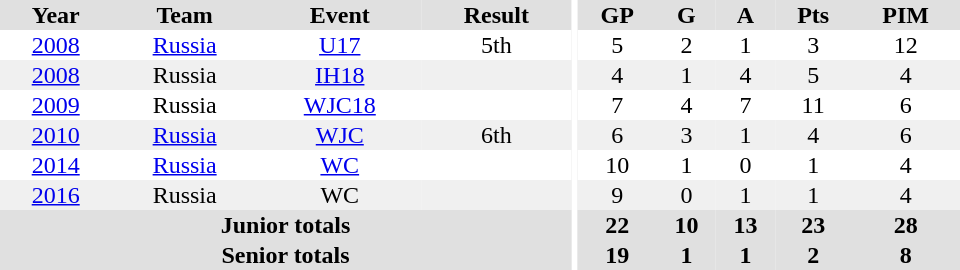<table border="0" cellpadding="1" cellspacing="0" ID="Table3" style="text-align:center; width:40em">
<tr align="center" bgcolor="#e0e0e0">
<th>Year</th>
<th>Team</th>
<th>Event</th>
<th>Result</th>
<th rowspan="99" bgcolor="#ffffff"></th>
<th>GP</th>
<th>G</th>
<th>A</th>
<th>Pts</th>
<th>PIM</th>
</tr>
<tr>
<td><a href='#'>2008</a></td>
<td><a href='#'>Russia</a></td>
<td><a href='#'>U17</a></td>
<td>5th</td>
<td>5</td>
<td>2</td>
<td>1</td>
<td>3</td>
<td>12</td>
</tr>
<tr bgcolor="#f0f0f0">
<td><a href='#'>2008</a></td>
<td>Russia</td>
<td><a href='#'>IH18</a></td>
<td></td>
<td>4</td>
<td>1</td>
<td>4</td>
<td>5</td>
<td>4</td>
</tr>
<tr>
<td><a href='#'>2009</a></td>
<td>Russia</td>
<td><a href='#'>WJC18</a></td>
<td></td>
<td>7</td>
<td>4</td>
<td>7</td>
<td>11</td>
<td>6</td>
</tr>
<tr bgcolor="#f0f0f0">
<td><a href='#'>2010</a></td>
<td><a href='#'>Russia</a></td>
<td><a href='#'>WJC</a></td>
<td>6th</td>
<td>6</td>
<td>3</td>
<td>1</td>
<td>4</td>
<td>6</td>
</tr>
<tr>
<td><a href='#'>2014</a></td>
<td><a href='#'>Russia</a></td>
<td><a href='#'>WC</a></td>
<td></td>
<td>10</td>
<td>1</td>
<td>0</td>
<td>1</td>
<td>4</td>
</tr>
<tr bgcolor="#f0f0f0">
<td><a href='#'>2016</a></td>
<td>Russia</td>
<td>WC</td>
<td></td>
<td>9</td>
<td>0</td>
<td>1</td>
<td>1</td>
<td>4</td>
</tr>
<tr bgcolor="#e0e0e0">
<th colspan="4">Junior totals</th>
<th>22</th>
<th>10</th>
<th>13</th>
<th>23</th>
<th>28</th>
</tr>
<tr bgcolor="#e0e0e0">
<th colspan="4">Senior totals</th>
<th>19</th>
<th>1</th>
<th>1</th>
<th>2</th>
<th>8</th>
</tr>
</table>
